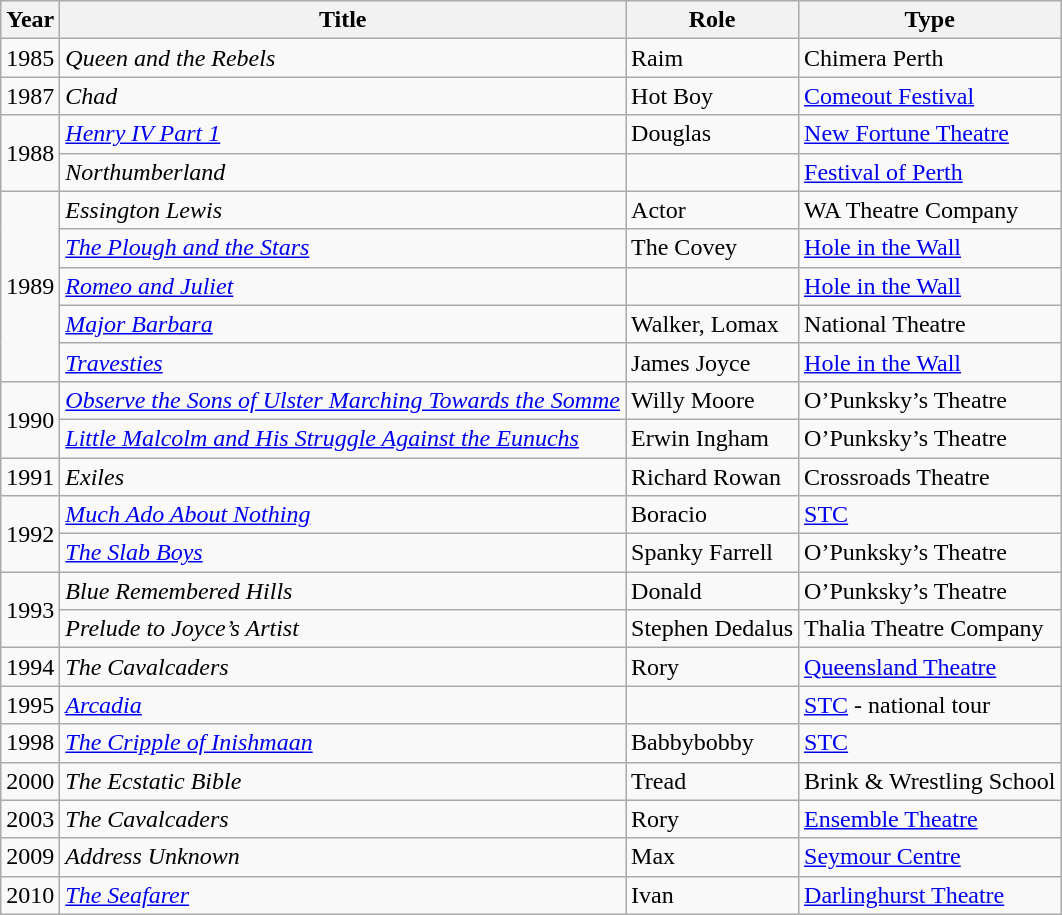<table class="wikitable sortable">
<tr>
<th>Year</th>
<th>Title</th>
<th>Role</th>
<th class="unsortable">Type</th>
</tr>
<tr>
<td>1985</td>
<td><em>Queen and the Rebels</em></td>
<td>Raim</td>
<td>Chimera Perth</td>
</tr>
<tr>
<td>1987</td>
<td><em>Chad</em></td>
<td>Hot Boy</td>
<td><a href='#'>Comeout Festival</a></td>
</tr>
<tr>
<td rowspan=2>1988</td>
<td><em><a href='#'>Henry IV Part 1</a></em></td>
<td>Douglas</td>
<td><a href='#'>New Fortune Theatre</a></td>
</tr>
<tr>
<td><em>Northumberland</em></td>
<td></td>
<td><a href='#'>Festival of Perth</a></td>
</tr>
<tr>
<td rowspan=5>1989</td>
<td><em>Essington Lewis</em></td>
<td>Actor</td>
<td>WA Theatre Company</td>
</tr>
<tr>
<td><em><a href='#'>The Plough and the Stars</a></em></td>
<td>The Covey</td>
<td><a href='#'>Hole in the Wall</a></td>
</tr>
<tr>
<td><em><a href='#'>Romeo and Juliet</a></em></td>
<td></td>
<td><a href='#'>Hole in the Wall</a></td>
</tr>
<tr>
<td><em><a href='#'>Major Barbara</a></em></td>
<td>Walker, Lomax</td>
<td>National Theatre</td>
</tr>
<tr>
<td><em><a href='#'>Travesties</a></em></td>
<td>James Joyce</td>
<td><a href='#'>Hole in the Wall</a></td>
</tr>
<tr>
<td rowspan=2>1990</td>
<td><em><a href='#'>Observe the Sons of Ulster Marching Towards the Somme</a></em></td>
<td>Willy Moore</td>
<td>O’Punksky’s Theatre</td>
</tr>
<tr>
<td><em><a href='#'>Little Malcolm and His Struggle Against the Eunuchs</a></em></td>
<td>Erwin Ingham</td>
<td>O’Punksky’s Theatre</td>
</tr>
<tr>
<td>1991</td>
<td><em>Exiles</em></td>
<td>Richard Rowan</td>
<td>Crossroads Theatre</td>
</tr>
<tr>
<td rowspan=2>1992</td>
<td><em><a href='#'>Much Ado About Nothing</a></em></td>
<td>Boracio</td>
<td><a href='#'>STC</a></td>
</tr>
<tr>
<td><em><a href='#'>The Slab Boys</a></em></td>
<td>Spanky Farrell</td>
<td>O’Punksky’s Theatre</td>
</tr>
<tr>
<td rowspan=2>1993</td>
<td><em>Blue Remembered Hills</em></td>
<td>Donald</td>
<td>O’Punksky’s Theatre</td>
</tr>
<tr>
<td><em>Prelude to Joyce’s Artist</em></td>
<td>Stephen Dedalus</td>
<td>Thalia Theatre Company</td>
</tr>
<tr>
<td>1994</td>
<td><em>The Cavalcaders</em></td>
<td>Rory</td>
<td><a href='#'>Queensland Theatre</a></td>
</tr>
<tr>
<td>1995</td>
<td><em><a href='#'>Arcadia</a></em></td>
<td></td>
<td><a href='#'>STC</a> - national tour</td>
</tr>
<tr>
<td>1998</td>
<td><em><a href='#'>The Cripple of Inishmaan</a></em></td>
<td>Babbybobby</td>
<td><a href='#'>STC</a></td>
</tr>
<tr>
<td>2000</td>
<td><em>The Ecstatic Bible</em></td>
<td>Tread</td>
<td>Brink & Wrestling School</td>
</tr>
<tr>
<td>2003</td>
<td><em>The Cavalcaders</em></td>
<td>Rory</td>
<td><a href='#'>Ensemble Theatre</a></td>
</tr>
<tr>
<td>2009</td>
<td><em>Address Unknown</em></td>
<td>Max</td>
<td><a href='#'>Seymour Centre</a></td>
</tr>
<tr>
<td>2010</td>
<td><em><a href='#'>The Seafarer</a></em></td>
<td>Ivan</td>
<td><a href='#'>Darlinghurst Theatre</a></td>
</tr>
</table>
